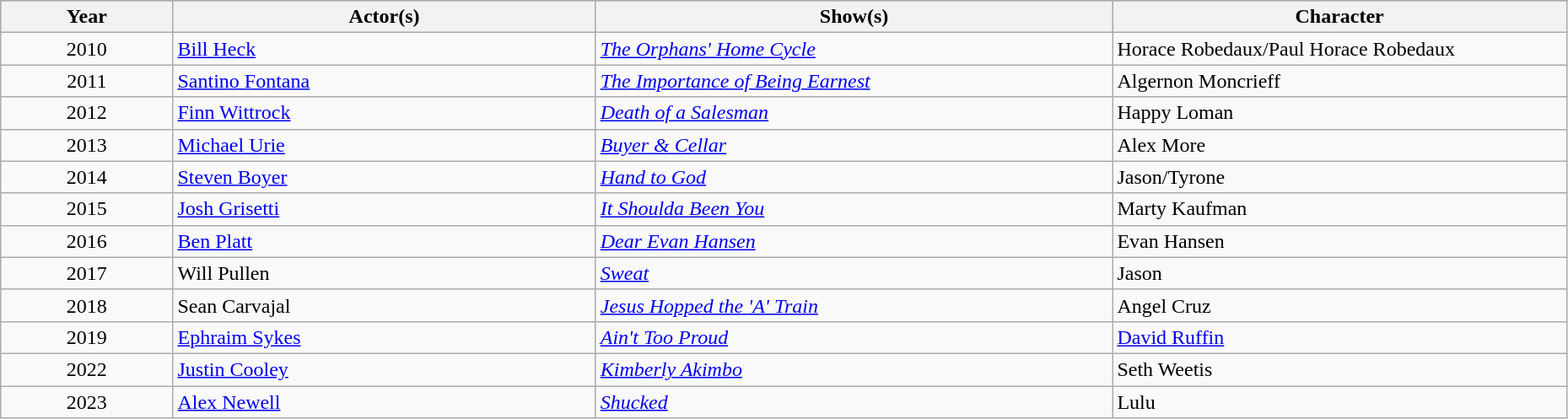<table class="wikitable" style="width:98%;">
<tr style="background:#bebebe;">
<th style="width:11%;">Year</th>
<th style="width:27%;">Actor(s)</th>
<th style="width:33%;">Show(s)</th>
<th style="width:29%;">Character</th>
</tr>
<tr>
<td align="center">2010</td>
<td><a href='#'>Bill Heck</a></td>
<td><em><a href='#'>The Orphans' Home Cycle</a></em></td>
<td>Horace Robedaux/Paul Horace Robedaux</td>
</tr>
<tr>
<td align="center">2011</td>
<td><a href='#'>Santino Fontana</a></td>
<td><em><a href='#'>The Importance of Being Earnest</a></em></td>
<td>Algernon Moncrieff</td>
</tr>
<tr>
<td align="center">2012</td>
<td><a href='#'>Finn Wittrock</a></td>
<td><em><a href='#'>Death of a Salesman</a></em></td>
<td>Happy Loman</td>
</tr>
<tr>
<td align="center">2013</td>
<td><a href='#'>Michael Urie</a></td>
<td><em><a href='#'>Buyer & Cellar</a></em></td>
<td>Alex More</td>
</tr>
<tr>
<td align="center">2014</td>
<td><a href='#'>Steven Boyer</a></td>
<td><em><a href='#'>Hand to God</a></em></td>
<td>Jason/Tyrone</td>
</tr>
<tr>
<td align="center">2015</td>
<td><a href='#'>Josh Grisetti</a></td>
<td><em><a href='#'>It Shoulda Been You</a></em></td>
<td>Marty Kaufman</td>
</tr>
<tr>
<td align="center">2016</td>
<td><a href='#'>Ben Platt</a></td>
<td><em><a href='#'>Dear Evan Hansen</a></em></td>
<td>Evan Hansen</td>
</tr>
<tr>
<td align="center">2017</td>
<td>Will Pullen</td>
<td><em><a href='#'>Sweat</a></em></td>
<td>Jason</td>
</tr>
<tr>
<td align="center">2018</td>
<td>Sean Carvajal</td>
<td><em><a href='#'>Jesus Hopped the 'A' Train</a></em></td>
<td>Angel Cruz</td>
</tr>
<tr>
<td align="center">2019</td>
<td><a href='#'>Ephraim Sykes</a></td>
<td><em><a href='#'>Ain't Too Proud</a></em></td>
<td><a href='#'>David Ruffin</a></td>
</tr>
<tr>
<td align="center">2022</td>
<td><a href='#'>Justin Cooley</a></td>
<td><em><a href='#'>Kimberly Akimbo</a></em></td>
<td>Seth Weetis</td>
</tr>
<tr>
<td align="center">2023</td>
<td><a href='#'>Alex Newell</a></td>
<td><em><a href='#'>Shucked</a></em></td>
<td>Lulu</td>
</tr>
</table>
